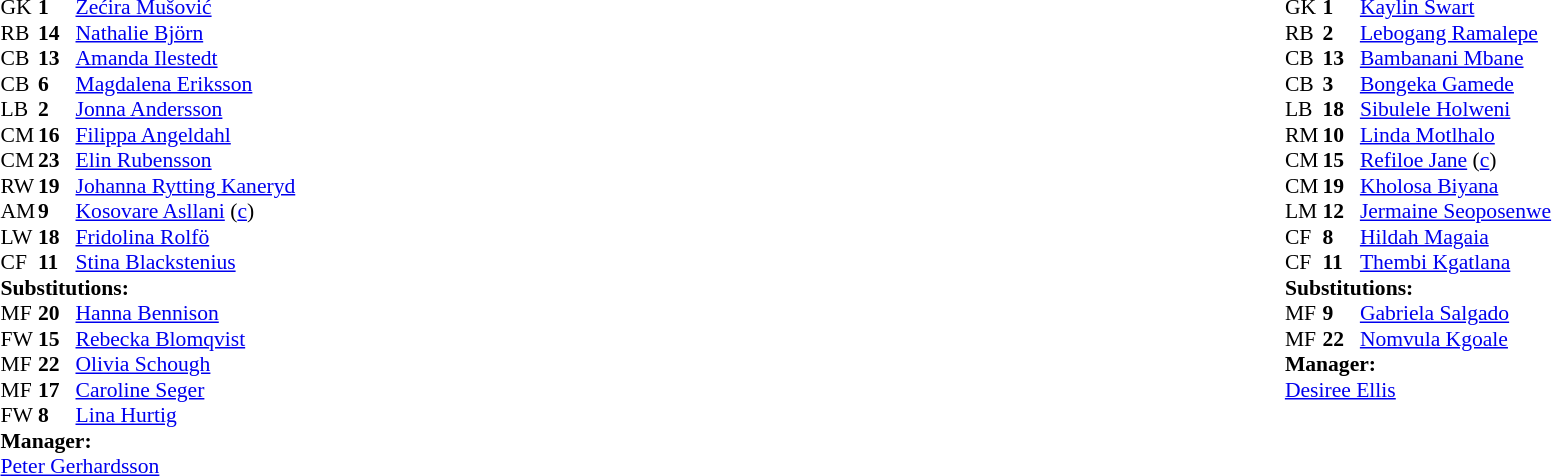<table width="100%">
<tr>
<td valign="top" width="40%"><br><table style="font-size:90%" cellspacing="0" cellpadding="0">
<tr>
<th width=25></th>
<th width=25></th>
</tr>
<tr>
<td>GK</td>
<td><strong>1</strong></td>
<td><a href='#'>Zećira Mušović</a></td>
</tr>
<tr>
<td>RB</td>
<td><strong>14</strong></td>
<td><a href='#'>Nathalie Björn</a></td>
</tr>
<tr>
<td>CB</td>
<td><strong>13</strong></td>
<td><a href='#'>Amanda Ilestedt</a></td>
</tr>
<tr>
<td>CB</td>
<td><strong>6</strong></td>
<td><a href='#'>Magdalena Eriksson</a></td>
</tr>
<tr>
<td>LB</td>
<td><strong>2</strong></td>
<td><a href='#'>Jonna Andersson</a></td>
</tr>
<tr>
<td>CM</td>
<td><strong>16</strong></td>
<td><a href='#'>Filippa Angeldahl</a></td>
<td></td>
<td></td>
</tr>
<tr>
<td>CM</td>
<td><strong>23</strong></td>
<td><a href='#'>Elin Rubensson</a></td>
<td></td>
<td></td>
</tr>
<tr>
<td>RW</td>
<td><strong>19</strong></td>
<td><a href='#'>Johanna Rytting Kaneryd</a></td>
<td></td>
<td></td>
</tr>
<tr>
<td>AM</td>
<td><strong>9</strong></td>
<td><a href='#'>Kosovare Asllani</a> (<a href='#'>c</a>)</td>
</tr>
<tr>
<td>LW</td>
<td><strong>18</strong></td>
<td><a href='#'>Fridolina Rolfö</a></td>
<td></td>
<td></td>
</tr>
<tr>
<td>CF</td>
<td><strong>11</strong></td>
<td><a href='#'>Stina Blackstenius</a></td>
<td></td>
<td></td>
</tr>
<tr>
<td colspan=3><strong>Substitutions:</strong></td>
</tr>
<tr>
<td>MF</td>
<td><strong>20</strong></td>
<td><a href='#'>Hanna Bennison</a></td>
<td></td>
<td></td>
</tr>
<tr>
<td>FW</td>
<td><strong>15</strong></td>
<td><a href='#'>Rebecka Blomqvist</a></td>
<td></td>
<td></td>
</tr>
<tr>
<td>MF</td>
<td><strong>22</strong></td>
<td><a href='#'>Olivia Schough</a></td>
<td></td>
<td></td>
</tr>
<tr>
<td>MF</td>
<td><strong>17</strong></td>
<td><a href='#'>Caroline Seger</a></td>
<td></td>
<td></td>
</tr>
<tr>
<td>FW</td>
<td><strong>8</strong></td>
<td><a href='#'>Lina Hurtig</a></td>
<td></td>
<td></td>
</tr>
<tr>
<td colspan=3><strong>Manager:</strong></td>
</tr>
<tr>
<td colspan=3><a href='#'>Peter Gerhardsson</a></td>
</tr>
</table>
</td>
<td valign="top"></td>
<td valign="top" width="50%"ft><br><table style="font-size:90%; margin:auto" cellspacing="0" cellpadding="0">
<tr>
<th width=25></th>
<th width=25></th>
</tr>
<tr>
<td>GK</td>
<td><strong>1</strong></td>
<td><a href='#'>Kaylin Swart</a></td>
</tr>
<tr>
<td>RB</td>
<td><strong>2</strong></td>
<td><a href='#'>Lebogang Ramalepe</a></td>
</tr>
<tr>
<td>CB</td>
<td><strong>13</strong></td>
<td><a href='#'>Bambanani Mbane</a></td>
</tr>
<tr>
<td>CB</td>
<td><strong>3</strong></td>
<td><a href='#'>Bongeka Gamede</a></td>
</tr>
<tr>
<td>LB</td>
<td><strong>18</strong></td>
<td><a href='#'>Sibulele Holweni</a></td>
</tr>
<tr>
<td>RM</td>
<td><strong>10</strong></td>
<td><a href='#'>Linda Motlhalo</a></td>
<td></td>
<td></td>
</tr>
<tr>
<td>CM</td>
<td><strong>15</strong></td>
<td><a href='#'>Refiloe Jane</a> (<a href='#'>c</a>)</td>
<td></td>
</tr>
<tr>
<td>CM</td>
<td><strong>19</strong></td>
<td><a href='#'>Kholosa Biyana</a></td>
<td></td>
</tr>
<tr>
<td>LM</td>
<td><strong>12</strong></td>
<td><a href='#'>Jermaine Seoposenwe</a></td>
</tr>
<tr>
<td>CF</td>
<td><strong>8</strong></td>
<td><a href='#'>Hildah Magaia</a></td>
<td></td>
<td></td>
</tr>
<tr>
<td>CF</td>
<td><strong>11</strong></td>
<td><a href='#'>Thembi Kgatlana</a></td>
</tr>
<tr>
<td colspan=3><strong>Substitutions:</strong></td>
</tr>
<tr>
<td>MF</td>
<td><strong>9</strong></td>
<td><a href='#'>Gabriela Salgado</a></td>
<td></td>
<td></td>
</tr>
<tr>
<td>MF</td>
<td><strong>22</strong></td>
<td><a href='#'>Nomvula Kgoale</a></td>
<td></td>
<td></td>
</tr>
<tr>
<td colspan=3><strong>Manager:</strong></td>
</tr>
<tr>
<td colspan=3><a href='#'>Desiree Ellis</a></td>
</tr>
</table>
</td>
</tr>
</table>
